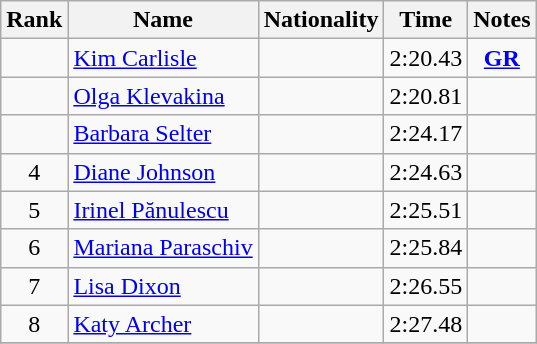<table class="wikitable sortable" style="text-align:center">
<tr>
<th>Rank</th>
<th>Name</th>
<th>Nationality</th>
<th>Time</th>
<th>Notes</th>
</tr>
<tr>
<td></td>
<td align="left"><a href='#'>Kim Carlisle</a></td>
<td align="left"></td>
<td>2:20.43</td>
<td><strong><a href='#'>GR</a></strong></td>
</tr>
<tr>
<td></td>
<td align="left"><a href='#'>Olga Klevakina</a></td>
<td align="left"></td>
<td>2:20.81</td>
<td></td>
</tr>
<tr>
<td></td>
<td align="left"><a href='#'>Barbara Selter</a></td>
<td align="left"></td>
<td>2:24.17</td>
<td></td>
</tr>
<tr>
<td>4</td>
<td align="left"><a href='#'>Diane Johnson</a></td>
<td align="left"></td>
<td>2:24.63</td>
<td></td>
</tr>
<tr>
<td>5</td>
<td align="left"><a href='#'>Irinel Pănulescu</a></td>
<td align="left"></td>
<td>2:25.51</td>
<td></td>
</tr>
<tr>
<td>6</td>
<td align="left"><a href='#'>Mariana Paraschiv</a></td>
<td align="left"></td>
<td>2:25.84</td>
<td></td>
</tr>
<tr>
<td>7</td>
<td align="left"><a href='#'>Lisa Dixon</a></td>
<td align="left"></td>
<td>2:26.55</td>
<td></td>
</tr>
<tr>
<td>8</td>
<td align="left"><a href='#'>Katy Archer</a></td>
<td align="left"></td>
<td>2:27.48</td>
<td></td>
</tr>
<tr>
</tr>
</table>
